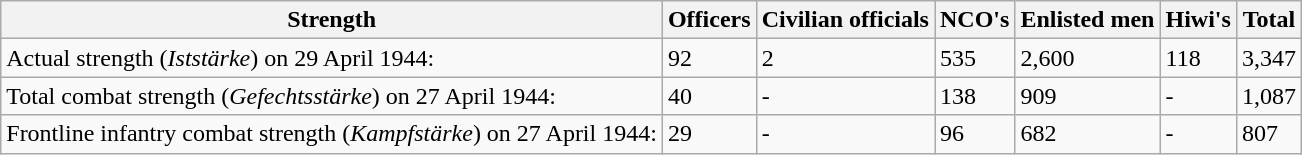<table class="wikitable">
<tr>
<th>Strength</th>
<th>Officers</th>
<th>Civilian officials</th>
<th>NCO's</th>
<th>Enlisted men</th>
<th>Hiwi's</th>
<th>Total</th>
</tr>
<tr>
<td>Actual strength (<em>Iststärke</em>) on 29 April 1944:</td>
<td>92</td>
<td>2</td>
<td>535</td>
<td>2,600</td>
<td>118</td>
<td>3,347</td>
</tr>
<tr>
<td>Total combat strength (<em>Gefechtsstärke</em>) on 27 April 1944:</td>
<td>40</td>
<td>-</td>
<td>138</td>
<td>909</td>
<td>-</td>
<td>1,087</td>
</tr>
<tr>
<td>Frontline infantry combat strength (<em>Kampfstärke</em>) on 27 April 1944:</td>
<td>29</td>
<td>-</td>
<td>96</td>
<td>682</td>
<td>-</td>
<td>807</td>
</tr>
</table>
